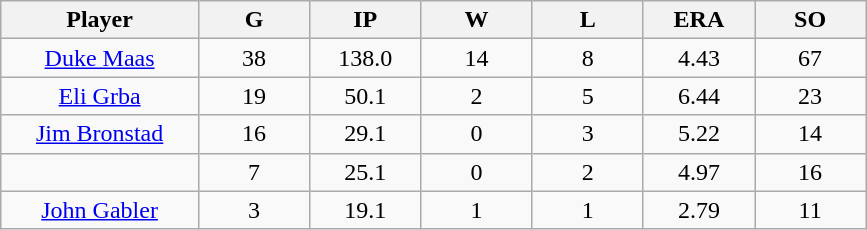<table class="wikitable sortable">
<tr>
<th bgcolor="#DDDDFF" width="16%">Player</th>
<th bgcolor="#DDDDFF" width="9%">G</th>
<th bgcolor="#DDDDFF" width="9%">IP</th>
<th bgcolor="#DDDDFF" width="9%">W</th>
<th bgcolor="#DDDDFF" width="9%">L</th>
<th bgcolor="#DDDDFF" width="9%">ERA</th>
<th bgcolor="#DDDDFF" width="9%">SO</th>
</tr>
<tr align="center">
<td><a href='#'>Duke Maas</a></td>
<td>38</td>
<td>138.0</td>
<td>14</td>
<td>8</td>
<td>4.43</td>
<td>67</td>
</tr>
<tr align="center">
<td><a href='#'>Eli Grba</a></td>
<td>19</td>
<td>50.1</td>
<td>2</td>
<td>5</td>
<td>6.44</td>
<td>23</td>
</tr>
<tr align="center">
<td><a href='#'>Jim Bronstad</a></td>
<td>16</td>
<td>29.1</td>
<td>0</td>
<td>3</td>
<td>5.22</td>
<td>14</td>
</tr>
<tr align="center">
<td></td>
<td>7</td>
<td>25.1</td>
<td>0</td>
<td>2</td>
<td>4.97</td>
<td>16</td>
</tr>
<tr align="center">
<td><a href='#'>John Gabler</a></td>
<td>3</td>
<td>19.1</td>
<td>1</td>
<td>1</td>
<td>2.79</td>
<td>11</td>
</tr>
</table>
